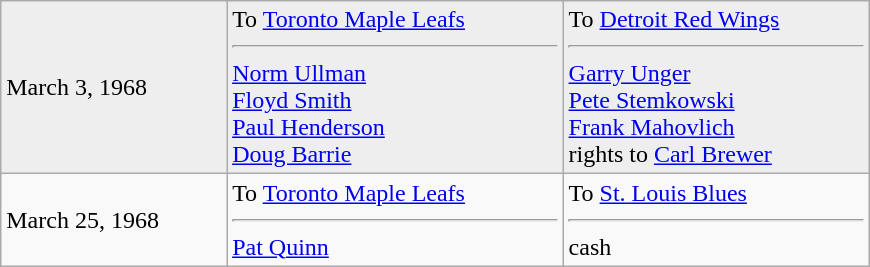<table class="wikitable" style="border:1px solid #999; width:580px;">
<tr style="background:#eee;">
<td>March 3, 1968</td>
<td valign="top">To <a href='#'>Toronto Maple Leafs</a><hr><a href='#'>Norm Ullman</a><br><a href='#'>Floyd Smith</a><br><a href='#'>Paul Henderson</a><br><a href='#'>Doug Barrie</a></td>
<td valign="top">To <a href='#'>Detroit Red Wings</a><hr><a href='#'>Garry Unger</a><br><a href='#'>Pete Stemkowski</a><br><a href='#'>Frank Mahovlich</a><br>rights to <a href='#'>Carl Brewer</a></td>
</tr>
<tr>
<td>March 25, 1968</td>
<td valign="top">To <a href='#'>Toronto Maple Leafs</a><hr><a href='#'>Pat Quinn</a></td>
<td valign="top">To <a href='#'>St. Louis Blues</a><hr>cash</td>
</tr>
</table>
